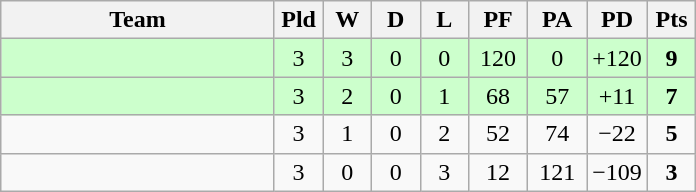<table class="wikitable" style="text-align:center;">
<tr>
<th width=175>Team</th>
<th width=25 abbr="Played">Pld</th>
<th width=25 abbr="Won">W</th>
<th width=25 abbr="Drawn">D</th>
<th width=25 abbr="Lost">L</th>
<th width=32 abbr="Points for">PF</th>
<th width=32 abbr="Points against">PA</th>
<th width=32 abbr="Points difference">PD</th>
<th width=25 abbr="Points">Pts</th>
</tr>
<tr bgcolor=ccffcc>
<td align=left></td>
<td>3</td>
<td>3</td>
<td>0</td>
<td>0</td>
<td>120</td>
<td>0</td>
<td>+120</td>
<td><strong>9</strong></td>
</tr>
<tr bgcolor=ccffcc>
<td align=left></td>
<td>3</td>
<td>2</td>
<td>0</td>
<td>1</td>
<td>68</td>
<td>57</td>
<td>+11</td>
<td><strong>7</strong></td>
</tr>
<tr>
<td align=left></td>
<td>3</td>
<td>1</td>
<td>0</td>
<td>2</td>
<td>52</td>
<td>74</td>
<td>−22</td>
<td><strong>5</strong></td>
</tr>
<tr>
<td align=left></td>
<td>3</td>
<td>0</td>
<td>0</td>
<td>3</td>
<td>12</td>
<td>121</td>
<td>−109</td>
<td><strong>3</strong></td>
</tr>
</table>
